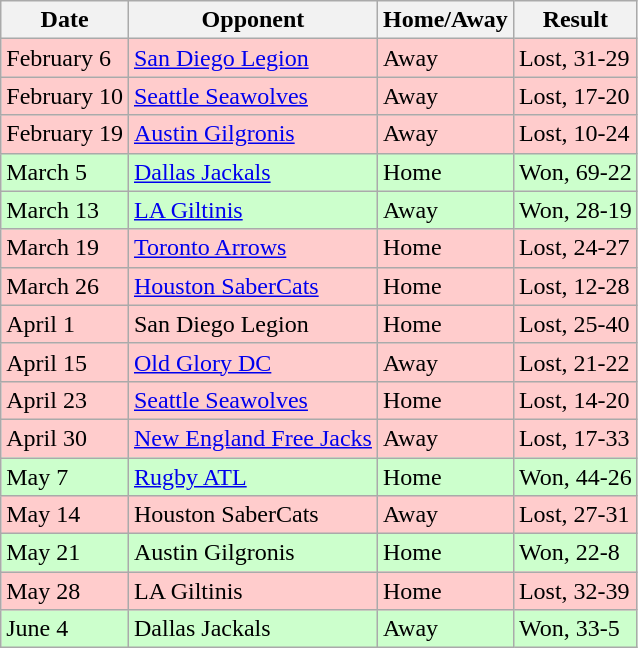<table class="wikitable">
<tr>
<th>Date</th>
<th>Opponent</th>
<th>Home/Away</th>
<th>Result</th>
</tr>
<tr bgcolor="#FFCCCC">
<td>February 6</td>
<td><a href='#'>San Diego Legion</a></td>
<td>Away</td>
<td>Lost, 31-29</td>
</tr>
<tr bgcolor="#FFCCCC">
<td>February 10</td>
<td><a href='#'>Seattle Seawolves</a></td>
<td>Away</td>
<td>Lost, 17-20</td>
</tr>
<tr bgcolor="#FFCCCC">
<td>February 19</td>
<td><a href='#'>Austin Gilgronis</a></td>
<td>Away</td>
<td>Lost, 10-24</td>
</tr>
<tr bgcolor="#CCFFCC">
<td>March 5</td>
<td><a href='#'>Dallas Jackals</a></td>
<td>Home</td>
<td>Won, 69-22</td>
</tr>
<tr bgcolor="#CCFFCC">
<td>March 13</td>
<td><a href='#'>LA Giltinis</a></td>
<td>Away</td>
<td>Won, 28-19</td>
</tr>
<tr bgcolor="#FFCCCC">
<td>March 19</td>
<td><a href='#'>Toronto Arrows</a></td>
<td>Home</td>
<td>Lost, 24-27</td>
</tr>
<tr bgcolor="#FFCCCC">
<td>March 26</td>
<td><a href='#'>Houston SaberCats</a></td>
<td>Home</td>
<td>Lost, 12-28</td>
</tr>
<tr bgcolor="#FFCCCC">
<td>April 1</td>
<td>San Diego Legion</td>
<td>Home</td>
<td>Lost, 25-40</td>
</tr>
<tr bgcolor="#FFCCCC">
<td>April 15</td>
<td><a href='#'>Old Glory DC</a></td>
<td>Away</td>
<td>Lost, 21-22</td>
</tr>
<tr bgcolor="#FFCCCC">
<td>April 23</td>
<td><a href='#'>Seattle Seawolves</a></td>
<td>Home</td>
<td>Lost, 14-20</td>
</tr>
<tr bgcolor="#FFCCCC">
<td>April 30</td>
<td><a href='#'>New England Free Jacks</a></td>
<td>Away</td>
<td>Lost, 17-33</td>
</tr>
<tr bgcolor="#CCFFCC">
<td>May 7</td>
<td><a href='#'>Rugby ATL</a></td>
<td>Home</td>
<td>Won, 44-26</td>
</tr>
<tr bgcolor="#FFCCCC">
<td>May 14</td>
<td>Houston SaberCats</td>
<td>Away</td>
<td>Lost, 27-31</td>
</tr>
<tr bgcolor="#CCFFCC">
<td>May 21</td>
<td>Austin Gilgronis</td>
<td>Home</td>
<td>Won, 22-8</td>
</tr>
<tr bgcolor="#FFCCCC">
<td>May 28</td>
<td>LA Giltinis</td>
<td>Home</td>
<td>Lost, 32-39</td>
</tr>
<tr bgcolor="#CCFFCC">
<td>June 4</td>
<td>Dallas Jackals</td>
<td>Away</td>
<td>Won, 33-5</td>
</tr>
</table>
